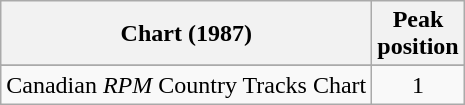<table class="wikitable sortable">
<tr>
<th align="left">Chart (1987)</th>
<th align="center">Peak<br>position</th>
</tr>
<tr>
</tr>
<tr>
<td align="left">Canadian <em>RPM</em> Country Tracks Chart</td>
<td align="center">1</td>
</tr>
</table>
